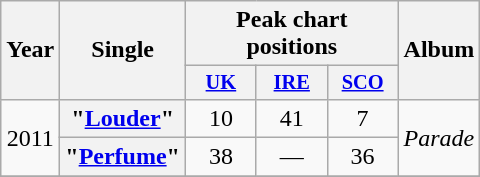<table class="wikitable plainrowheaders" style="text-align:center;">
<tr>
<th scope="col" rowspan="2">Year</th>
<th scope="col" rowspan="2">Single</th>
<th scope="col" colspan="3">Peak chart positions</th>
<th scope="col" rowspan="2">Album</th>
</tr>
<tr>
<th scope="col" style="width:3em;font-size:85%;"><a href='#'>UK</a><br></th>
<th scope="col" style="width:3em;font-size:85%;"><a href='#'>IRE</a><br></th>
<th scope="col" style="width:3em;font-size:85%;"><a href='#'>SCO</a><br></th>
</tr>
<tr>
<td rowspan="2">2011</td>
<th scope="row">"<a href='#'>Louder</a>"</th>
<td>10</td>
<td>41</td>
<td>7</td>
<td rowspan="2"><em>Parade</em></td>
</tr>
<tr>
<th scope="row">"<a href='#'>Perfume</a>"</th>
<td>38</td>
<td>—</td>
<td>36</td>
</tr>
<tr>
</tr>
</table>
